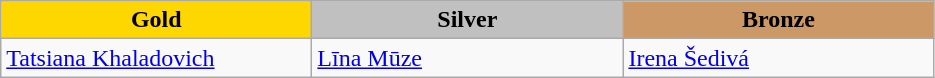<table class="wikitable" style="text-align:left">
<tr align="center">
<td width=200 bgcolor=gold><strong>Gold</strong></td>
<td width=200 bgcolor=silver><strong>Silver</strong></td>
<td width=200 bgcolor=CC9966><strong>Bronze</strong></td>
</tr>
<tr>
<td><a href='#'>Tatsiana Khaladovich</a><br><em></em></td>
<td><a href='#'>Līna Mūze</a><br><em></em></td>
<td><a href='#'>Irena Šedivá</a><br><em></em></td>
</tr>
</table>
